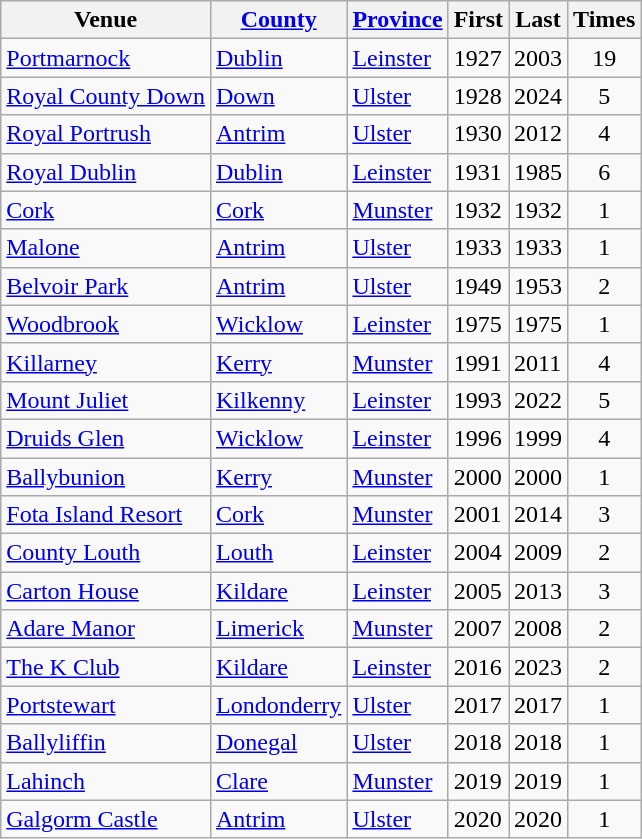<table class="wikitable sortable">
<tr>
<th>Venue</th>
<th><a href='#'>County</a></th>
<th><a href='#'>Province</a></th>
<th>First</th>
<th>Last</th>
<th>Times</th>
</tr>
<tr>
<td><a href='#'>Portmarnock</a></td>
<td><a href='#'>Dublin</a></td>
<td><a href='#'>Leinster</a></td>
<td>1927</td>
<td>2003</td>
<td align=center>19</td>
</tr>
<tr>
<td><a href='#'>Royal County Down</a></td>
<td><a href='#'>Down</a></td>
<td><a href='#'>Ulster</a></td>
<td>1928</td>
<td>2024</td>
<td align=center>5</td>
</tr>
<tr>
<td><a href='#'>Royal Portrush</a></td>
<td><a href='#'>Antrim</a></td>
<td><a href='#'>Ulster</a></td>
<td>1930</td>
<td>2012</td>
<td align=center>4</td>
</tr>
<tr>
<td><a href='#'>Royal Dublin</a></td>
<td><a href='#'>Dublin</a></td>
<td><a href='#'>Leinster</a></td>
<td>1931</td>
<td>1985</td>
<td align=center>6</td>
</tr>
<tr>
<td><a href='#'>Cork</a></td>
<td><a href='#'>Cork</a></td>
<td><a href='#'>Munster</a></td>
<td>1932</td>
<td>1932</td>
<td align=center>1</td>
</tr>
<tr>
<td><a href='#'>Malone</a></td>
<td><a href='#'>Antrim</a></td>
<td><a href='#'>Ulster</a></td>
<td>1933</td>
<td>1933</td>
<td align=center>1</td>
</tr>
<tr>
<td><a href='#'>Belvoir Park</a></td>
<td><a href='#'>Antrim</a></td>
<td><a href='#'>Ulster</a></td>
<td>1949</td>
<td>1953</td>
<td align=center>2</td>
</tr>
<tr>
<td><a href='#'>Woodbrook</a></td>
<td><a href='#'>Wicklow</a></td>
<td><a href='#'>Leinster</a></td>
<td>1975</td>
<td>1975</td>
<td align=center>1</td>
</tr>
<tr>
<td><a href='#'>Killarney</a></td>
<td><a href='#'>Kerry</a></td>
<td><a href='#'>Munster</a></td>
<td>1991</td>
<td>2011</td>
<td align=center>4</td>
</tr>
<tr>
<td><a href='#'>Mount Juliet</a></td>
<td><a href='#'>Kilkenny</a></td>
<td><a href='#'>Leinster</a></td>
<td>1993</td>
<td>2022</td>
<td align=center>5</td>
</tr>
<tr>
<td><a href='#'>Druids Glen</a></td>
<td><a href='#'>Wicklow</a></td>
<td><a href='#'>Leinster</a></td>
<td>1996</td>
<td>1999</td>
<td align=center>4</td>
</tr>
<tr>
<td><a href='#'>Ballybunion</a></td>
<td><a href='#'>Kerry</a></td>
<td><a href='#'>Munster</a></td>
<td>2000</td>
<td>2000</td>
<td align=center>1</td>
</tr>
<tr>
<td><a href='#'>Fota Island Resort</a></td>
<td><a href='#'>Cork</a></td>
<td><a href='#'>Munster</a></td>
<td>2001</td>
<td>2014</td>
<td align=center>3</td>
</tr>
<tr>
<td><a href='#'>County Louth</a></td>
<td><a href='#'>Louth</a></td>
<td><a href='#'>Leinster</a></td>
<td>2004</td>
<td>2009</td>
<td align=center>2</td>
</tr>
<tr>
<td><a href='#'>Carton House</a></td>
<td><a href='#'>Kildare</a></td>
<td><a href='#'>Leinster</a></td>
<td>2005</td>
<td>2013</td>
<td align=center>3</td>
</tr>
<tr>
<td><a href='#'>Adare Manor</a></td>
<td><a href='#'>Limerick</a></td>
<td><a href='#'>Munster</a></td>
<td>2007</td>
<td>2008</td>
<td align=center>2</td>
</tr>
<tr>
<td><a href='#'>The K Club</a></td>
<td><a href='#'>Kildare</a></td>
<td><a href='#'>Leinster</a></td>
<td>2016</td>
<td>2023</td>
<td align=center>2</td>
</tr>
<tr>
<td><a href='#'>Portstewart</a></td>
<td><a href='#'>Londonderry</a></td>
<td><a href='#'>Ulster</a></td>
<td>2017</td>
<td>2017</td>
<td align=center>1</td>
</tr>
<tr>
<td><a href='#'>Ballyliffin</a></td>
<td><a href='#'>Donegal</a></td>
<td><a href='#'>Ulster</a></td>
<td>2018</td>
<td>2018</td>
<td align=center>1</td>
</tr>
<tr>
<td><a href='#'>Lahinch</a></td>
<td><a href='#'>Clare</a></td>
<td><a href='#'>Munster</a></td>
<td>2019</td>
<td>2019</td>
<td align=center>1</td>
</tr>
<tr>
<td><a href='#'>Galgorm Castle</a></td>
<td><a href='#'>Antrim</a></td>
<td><a href='#'>Ulster</a></td>
<td>2020</td>
<td>2020</td>
<td align=center>1</td>
</tr>
</table>
